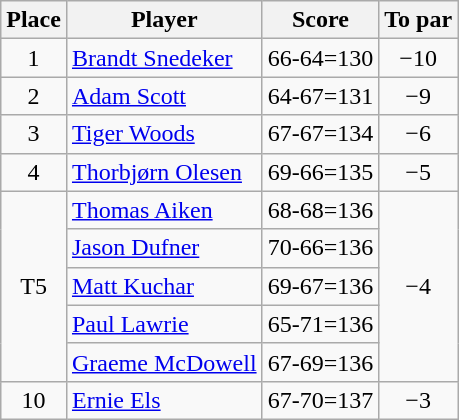<table class="wikitable">
<tr>
<th>Place</th>
<th>Player</th>
<th>Score</th>
<th>To par</th>
</tr>
<tr>
<td style="text-align:center;">1</td>
<td> <a href='#'>Brandt Snedeker</a></td>
<td style="text-align:center;">66-64=130</td>
<td style="text-align:center;">−10</td>
</tr>
<tr>
<td style="text-align:center;">2</td>
<td> <a href='#'>Adam Scott</a></td>
<td style="text-align:center;">64-67=131</td>
<td style="text-align:center;">−9</td>
</tr>
<tr>
<td style="text-align:center;">3</td>
<td> <a href='#'>Tiger Woods</a></td>
<td style="text-align:center;">67-67=134</td>
<td style="text-align:center;">−6</td>
</tr>
<tr>
<td style="text-align:center;">4</td>
<td> <a href='#'>Thorbjørn Olesen</a></td>
<td style="text-align:center;">69-66=135</td>
<td style="text-align:center;">−5</td>
</tr>
<tr>
<td rowspan="5" style="text-align:center;">T5</td>
<td> <a href='#'>Thomas Aiken</a></td>
<td style="text-align:center;">68-68=136</td>
<td rowspan="5" style="text-align:center;">−4</td>
</tr>
<tr>
<td> <a href='#'>Jason Dufner</a></td>
<td style="text-align:center;">70-66=136</td>
</tr>
<tr>
<td> <a href='#'>Matt Kuchar</a></td>
<td style="text-align:center;">69-67=136</td>
</tr>
<tr>
<td> <a href='#'>Paul Lawrie</a></td>
<td style="text-align:center;">65-71=136</td>
</tr>
<tr>
<td> <a href='#'>Graeme McDowell</a></td>
<td style="text-align:center;">67-69=136</td>
</tr>
<tr>
<td style="text-align:center;">10</td>
<td> <a href='#'>Ernie Els</a></td>
<td style="text-align:center;">67-70=137</td>
<td style="text-align:center;">−3</td>
</tr>
</table>
